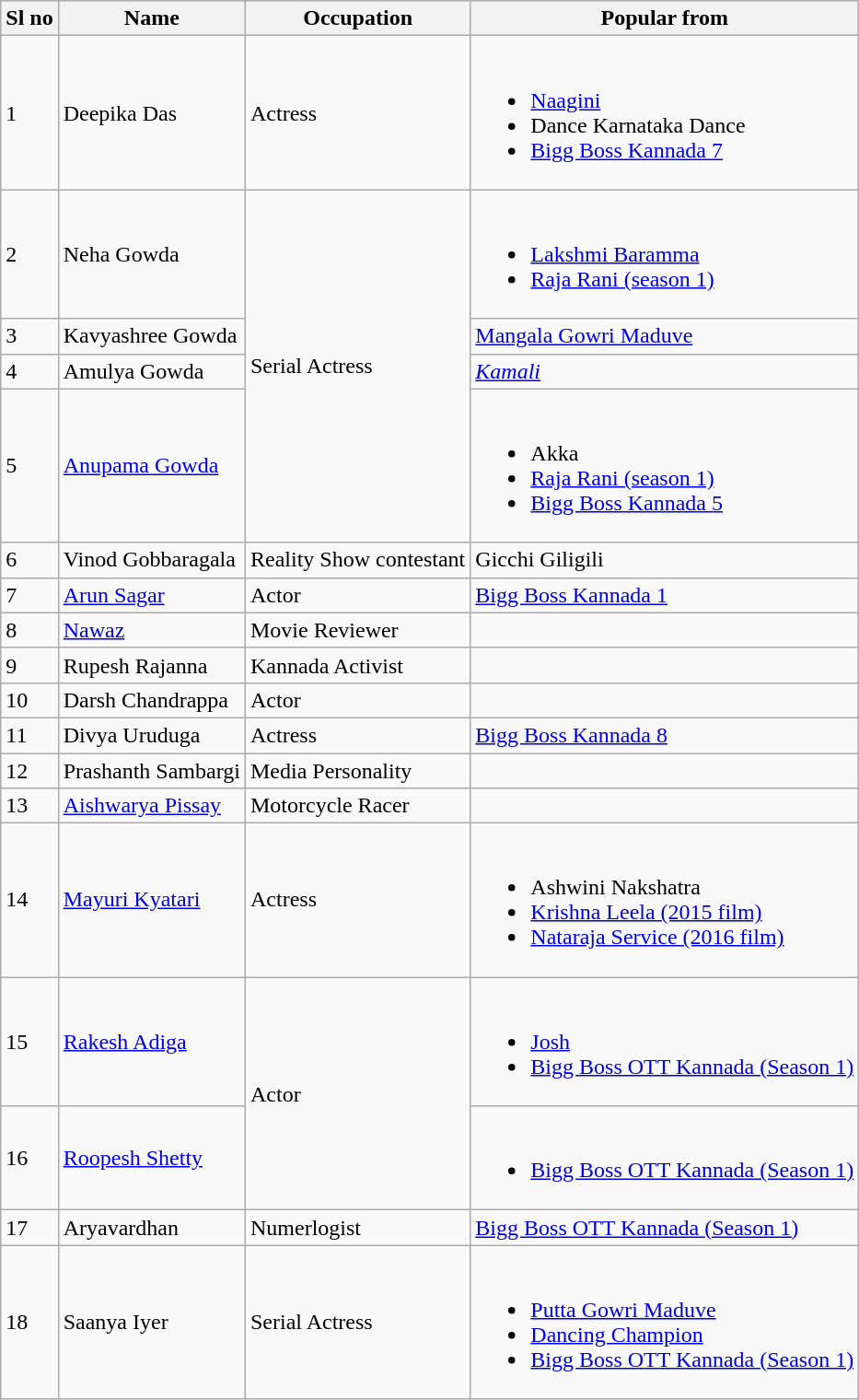<table class="wikitable sortable">
<tr>
<th>Sl no</th>
<th>Name</th>
<th>Occupation</th>
<th>Popular from</th>
</tr>
<tr>
<td>1</td>
<td>Deepika Das</td>
<td>Actress</td>
<td><br><ul><li><a href='#'>Naagini</a></li><li>Dance Karnataka Dance</li><li><a href='#'>Bigg Boss Kannada 7</a></li></ul></td>
</tr>
<tr>
<td>2</td>
<td>Neha Gowda</td>
<td Rowspan="4">Serial Actress</td>
<td><br><ul><li><a href='#'>Lakshmi Baramma</a></li><li><a href='#'>Raja Rani (season 1)</a></li></ul></td>
</tr>
<tr>
<td>3</td>
<td>Kavyashree Gowda</td>
<td><a href='#'>Mangala Gowri Maduve</a></td>
</tr>
<tr>
<td>4</td>
<td>Amulya Gowda</td>
<td><em><a href='#'>Kamali</a></em></td>
</tr>
<tr>
<td>5</td>
<td><a href='#'>Anupama Gowda</a></td>
<td><br><ul><li>Akka</li><li><a href='#'>Raja Rani (season 1)</a></li><li><a href='#'>Bigg Boss Kannada 5</a></li></ul></td>
</tr>
<tr>
<td>6</td>
<td>Vinod Gobbaragala</td>
<td>Reality Show contestant</td>
<td>Gicchi Giligili</td>
</tr>
<tr>
<td>7</td>
<td><a href='#'>Arun Sagar</a></td>
<td>Actor</td>
<td><a href='#'>Bigg Boss Kannada 1</a></td>
</tr>
<tr>
<td>8</td>
<td><a href='#'>Nawaz</a></td>
<td>Movie Reviewer</td>
<td></td>
</tr>
<tr>
<td>9</td>
<td>Rupesh Rajanna</td>
<td>Kannada Activist</td>
<td></td>
</tr>
<tr>
<td>10</td>
<td>Darsh Chandrappa</td>
<td>Actor</td>
<td></td>
</tr>
<tr>
<td>11</td>
<td>Divya Uruduga</td>
<td>Actress</td>
<td rowspan "2"><a href='#'>Bigg Boss Kannada 8</a></td>
</tr>
<tr>
<td>12</td>
<td>Prashanth Sambargi</td>
<td>Media Personality</td>
<td></td>
</tr>
<tr>
<td>13</td>
<td><a href='#'>Aishwarya Pissay</a></td>
<td>Motorcycle Racer</td>
<td></td>
</tr>
<tr>
<td>14</td>
<td><a href='#'>Mayuri Kyatari</a></td>
<td>Actress</td>
<td><br><ul><li>Ashwini Nakshatra</li><li><a href='#'>Krishna Leela (2015 film)</a></li><li><a href='#'>Nataraja Service (2016 film)</a></li></ul></td>
</tr>
<tr>
<td>15</td>
<td><a href='#'>Rakesh Adiga</a></td>
<td Rowspan="2">Actor</td>
<td><br><ul><li><a href='#'>Josh</a></li><li><a href='#'>Bigg Boss OTT Kannada (Season 1)</a></li></ul></td>
</tr>
<tr>
<td>16</td>
<td><a href='#'>Roopesh Shetty</a></td>
<td><br><ul><li><a href='#'>Bigg Boss OTT Kannada (Season 1)</a></li></ul></td>
</tr>
<tr>
<td>17</td>
<td>Aryavardhan</td>
<td>Numerlogist</td>
<td><a href='#'>Bigg Boss OTT Kannada (Season 1)</a></td>
</tr>
<tr>
<td>18</td>
<td>Saanya Iyer</td>
<td>Serial Actress</td>
<td><br><ul><li><a href='#'>Putta Gowri Maduve</a></li><li><a href='#'>Dancing Champion</a></li><li><a href='#'>Bigg Boss OTT Kannada (Season 1)</a></li></ul></td>
</tr>
</table>
